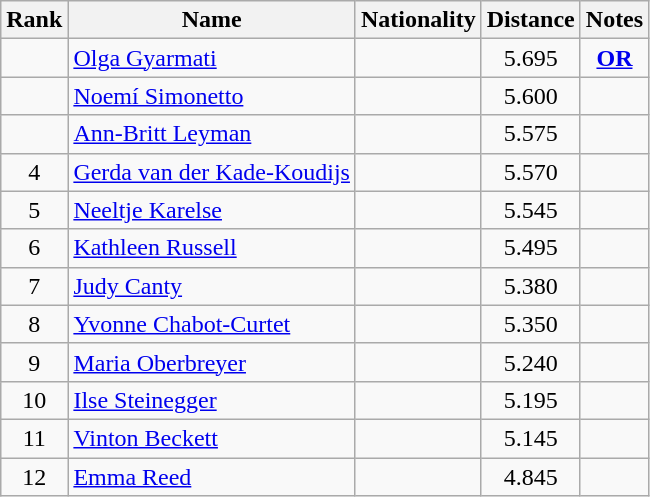<table class="wikitable sortable" style="text-align:center">
<tr>
<th>Rank</th>
<th>Name</th>
<th>Nationality</th>
<th>Distance</th>
<th>Notes</th>
</tr>
<tr>
<td></td>
<td align=left><a href='#'>Olga Gyarmati</a></td>
<td align=left></td>
<td>5.695</td>
<td><strong><a href='#'>OR</a></strong></td>
</tr>
<tr>
<td></td>
<td align=left><a href='#'>Noemí Simonetto</a></td>
<td align=left></td>
<td>5.600</td>
<td><strong>  </strong></td>
</tr>
<tr>
<td></td>
<td align=left><a href='#'>Ann-Britt Leyman</a></td>
<td align=left></td>
<td>5.575</td>
<td></td>
</tr>
<tr>
<td>4</td>
<td align=left><a href='#'>Gerda van der Kade-Koudijs</a></td>
<td align=left></td>
<td>5.570</td>
<td></td>
</tr>
<tr>
<td>5</td>
<td align=left><a href='#'>Neeltje Karelse</a></td>
<td align=left></td>
<td>5.545</td>
<td><strong> </strong></td>
</tr>
<tr>
<td>6</td>
<td align=left><a href='#'>Kathleen Russell</a></td>
<td align=left></td>
<td>5.495</td>
<td></td>
</tr>
<tr>
<td>7</td>
<td align=left><a href='#'>Judy Canty</a></td>
<td align=left></td>
<td>5.380</td>
<td></td>
</tr>
<tr>
<td>8</td>
<td align=left><a href='#'>Yvonne Chabot-Curtet</a></td>
<td align=left></td>
<td>5.350</td>
<td></td>
</tr>
<tr>
<td>9</td>
<td align=left><a href='#'>Maria Oberbreyer</a></td>
<td align=left></td>
<td>5.240</td>
<td></td>
</tr>
<tr>
<td>10</td>
<td align=left><a href='#'>Ilse Steinegger</a></td>
<td align=left></td>
<td>5.195</td>
<td></td>
</tr>
<tr>
<td>11</td>
<td align=left><a href='#'>Vinton Beckett</a></td>
<td align=left></td>
<td>5.145</td>
<td></td>
</tr>
<tr>
<td>12</td>
<td align=left><a href='#'>Emma Reed</a></td>
<td align=left></td>
<td>4.845</td>
<td></td>
</tr>
</table>
